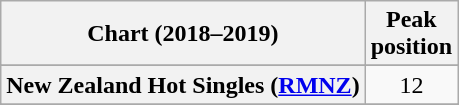<table class="wikitable sortable plainrowheaders" style="text-align:center">
<tr>
<th scope="col">Chart (2018–2019)</th>
<th scope="col">Peak<br>position</th>
</tr>
<tr>
</tr>
<tr>
<th scope="row">New Zealand Hot Singles (<a href='#'>RMNZ</a>)</th>
<td>12</td>
</tr>
<tr>
</tr>
<tr>
</tr>
</table>
